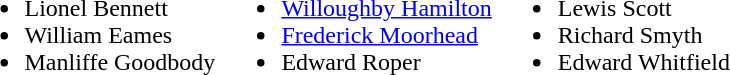<table>
<tr style="vertical-align:top">
<td><br><ul><li> Lionel Bennett</li><li> William Eames</li><li> Manliffe Goodbody</li></ul></td>
<td><br><ul><li> <a href='#'>Willoughby Hamilton</a></li><li> <a href='#'>Frederick Moorhead</a></li><li> Edward Roper</li></ul></td>
<td><br><ul><li> Lewis Scott</li><li> Richard Smyth</li><li> Edward Whitfield</li></ul></td>
</tr>
</table>
